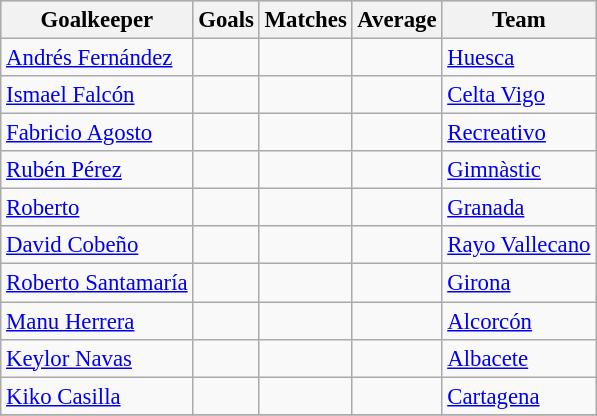<table class="wikitable sortable" border=" 1px #aaa solid" style="margin: 1em 1em 1em 0; background: #f9f9f9; border-collapse: collapse; font-size: 95%">
<tr bgcolor="#CCCCCC" align="center">
<th>Goalkeeper</th>
<th>Goals</th>
<th>Matches</th>
<th>Average</th>
<th>Team</th>
</tr>
<tr>
<td> <a href='#'>Andrés Fernández</a></td>
<td></td>
<td></td>
<td></td>
<td><a href='#'>Huesca</a></td>
</tr>
<tr>
<td> <a href='#'>Ismael Falcón</a></td>
<td></td>
<td></td>
<td></td>
<td><a href='#'>Celta Vigo</a></td>
</tr>
<tr>
<td> <a href='#'>Fabricio Agosto</a></td>
<td></td>
<td></td>
<td></td>
<td><a href='#'>Recreativo</a></td>
</tr>
<tr>
<td> <a href='#'>Rubén Pérez</a></td>
<td></td>
<td></td>
<td></td>
<td><a href='#'>Gimnàstic</a></td>
</tr>
<tr>
<td> <a href='#'>Roberto</a></td>
<td></td>
<td></td>
<td></td>
<td><a href='#'>Granada</a></td>
</tr>
<tr>
<td> <a href='#'>David Cobeño</a></td>
<td></td>
<td></td>
<td></td>
<td><a href='#'>Rayo Vallecano</a></td>
</tr>
<tr>
<td> <a href='#'>Roberto Santamaría</a></td>
<td></td>
<td></td>
<td></td>
<td><a href='#'>Girona</a></td>
</tr>
<tr>
<td> <a href='#'>Manu Herrera</a></td>
<td></td>
<td></td>
<td></td>
<td><a href='#'>Alcorcón</a></td>
</tr>
<tr>
<td> <a href='#'>Keylor Navas</a></td>
<td></td>
<td></td>
<td></td>
<td><a href='#'>Albacete</a></td>
</tr>
<tr>
<td> <a href='#'>Kiko Casilla</a></td>
<td></td>
<td></td>
<td></td>
<td><a href='#'>Cartagena</a></td>
</tr>
<tr>
</tr>
</table>
